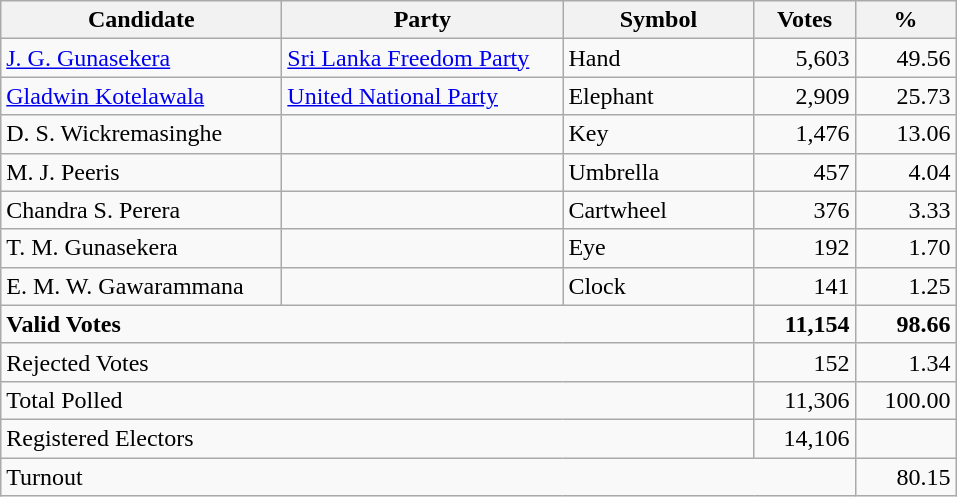<table class="wikitable" border="1" style="text-align:right;">
<tr>
<th align=left width="180">Candidate</th>
<th align=left width="180">Party</th>
<th align=left width="120">Symbol</th>
<th align=left width="60">Votes</th>
<th align=left width="60">%</th>
</tr>
<tr>
<td align=left><a href='#'>J. G. Gunasekera</a></td>
<td align=left><a href='#'>Sri Lanka Freedom Party</a></td>
<td align=left>Hand</td>
<td>5,603</td>
<td>49.56</td>
</tr>
<tr>
<td align=left><a href='#'>Gladwin Kotelawala</a></td>
<td align=left><a href='#'>United National Party</a></td>
<td align=left>Elephant</td>
<td>2,909</td>
<td>25.73</td>
</tr>
<tr>
<td align=left>D. S. Wickremasinghe</td>
<td align=left></td>
<td align=left>Key</td>
<td>1,476</td>
<td>13.06</td>
</tr>
<tr>
<td align=left>M. J. Peeris</td>
<td align=left></td>
<td align=left>Umbrella</td>
<td>457</td>
<td>4.04</td>
</tr>
<tr>
<td align=left>Chandra S. Perera</td>
<td align=left></td>
<td align=left>Cartwheel</td>
<td>376</td>
<td>3.33</td>
</tr>
<tr>
<td align=left>T. M. Gunasekera</td>
<td align=left></td>
<td align=left>Eye</td>
<td>192</td>
<td>1.70</td>
</tr>
<tr>
<td align=left>E. M. W. Gawarammana</td>
<td></td>
<td align=left>Clock</td>
<td>141</td>
<td>1.25</td>
</tr>
<tr>
<td align=left colspan=3><strong>Valid Votes</strong></td>
<td><strong>11,154</strong></td>
<td><strong>98.66</strong></td>
</tr>
<tr>
<td align=left colspan=3>Rejected Votes</td>
<td>152</td>
<td>1.34</td>
</tr>
<tr>
<td align=left colspan=3>Total Polled</td>
<td>11,306</td>
<td>100.00</td>
</tr>
<tr>
<td align=left colspan=3>Registered Electors</td>
<td>14,106</td>
<td></td>
</tr>
<tr>
<td align=left colspan=4>Turnout</td>
<td>80.15</td>
</tr>
</table>
